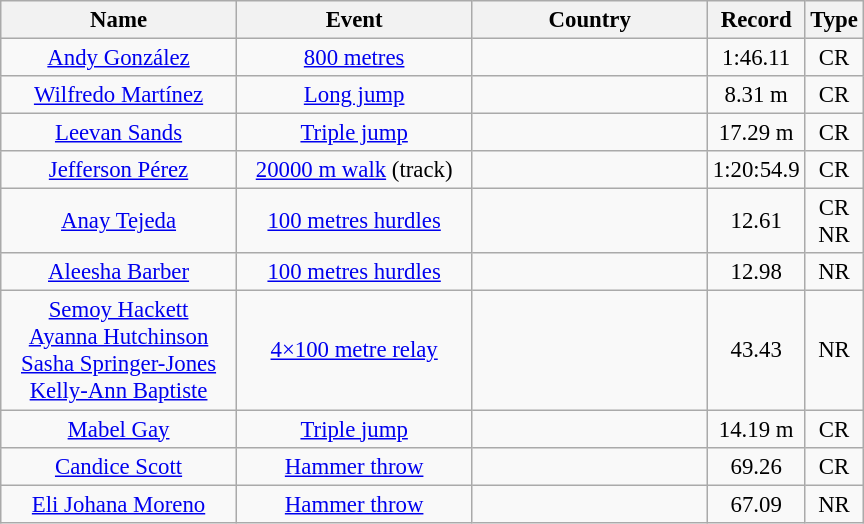<table class="wikitable sortable" style="text-align: center; font-size:95%">
<tr>
<th width="150">Name</th>
<th width="150">Event</th>
<th width="150">Country</th>
<th width="25">Record</th>
<th width="25">Type</th>
</tr>
<tr>
<td><a href='#'>Andy González</a></td>
<td><a href='#'>800 metres</a></td>
<td align=left></td>
<td>1:46.11</td>
<td>CR</td>
</tr>
<tr>
<td><a href='#'>Wilfredo Martínez</a></td>
<td><a href='#'>Long jump</a></td>
<td align=left></td>
<td>8.31 m</td>
<td>CR</td>
</tr>
<tr>
<td><a href='#'>Leevan Sands</a></td>
<td><a href='#'>Triple jump</a></td>
<td align=left></td>
<td>17.29 m</td>
<td>CR</td>
</tr>
<tr>
<td><a href='#'>Jefferson Pérez</a></td>
<td><a href='#'>20000 m walk</a> (track)</td>
<td align=left></td>
<td>1:20:54.9</td>
<td>CR</td>
</tr>
<tr>
<td><a href='#'>Anay Tejeda</a></td>
<td><a href='#'>100 metres hurdles</a></td>
<td align=left></td>
<td>12.61</td>
<td>CR NR</td>
</tr>
<tr>
<td><a href='#'>Aleesha Barber</a></td>
<td><a href='#'>100 metres hurdles</a></td>
<td align=left></td>
<td>12.98</td>
<td>NR</td>
</tr>
<tr>
<td><a href='#'>Semoy Hackett</a><br><a href='#'>Ayanna Hutchinson</a><br><a href='#'>Sasha Springer-Jones</a><br><a href='#'>Kelly-Ann Baptiste</a></td>
<td><a href='#'>4×100 metre relay</a></td>
<td align=left></td>
<td>43.43</td>
<td>NR</td>
</tr>
<tr>
<td><a href='#'>Mabel Gay</a></td>
<td><a href='#'>Triple jump</a></td>
<td align=left></td>
<td>14.19 m</td>
<td>CR</td>
</tr>
<tr>
<td><a href='#'>Candice Scott</a></td>
<td><a href='#'>Hammer throw</a></td>
<td align=left></td>
<td>69.26</td>
<td>CR</td>
</tr>
<tr>
<td><a href='#'>Eli Johana Moreno</a></td>
<td><a href='#'>Hammer throw</a></td>
<td align=left></td>
<td>67.09</td>
<td>NR</td>
</tr>
</table>
